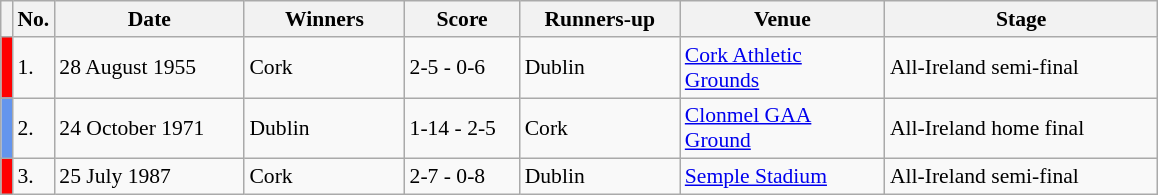<table class="wikitable" style="font-size:90%">
<tr>
<th width=1></th>
<th width=5>No.</th>
<th width=120>Date</th>
<th width=100>Winners</th>
<th width=70>Score</th>
<th width=100>Runners-up</th>
<th width=130>Venue</th>
<th width=175>Stage</th>
</tr>
<tr>
<td style="background-color:red"></td>
<td>1.</td>
<td>28 August 1955</td>
<td>Cork</td>
<td>2-5 - 0-6</td>
<td>Dublin</td>
<td><a href='#'>Cork Athletic Grounds</a></td>
<td>All-Ireland semi-final</td>
</tr>
<tr>
<td style="background-color:#6495ED"></td>
<td>2.</td>
<td>24 October 1971</td>
<td>Dublin</td>
<td>1-14 - 2-5</td>
<td>Cork</td>
<td><a href='#'>Clonmel GAA Ground</a></td>
<td>All-Ireland home final</td>
</tr>
<tr>
<td style="background-color:red"></td>
<td>3.</td>
<td>25 July 1987</td>
<td>Cork</td>
<td>2-7 - 0-8</td>
<td>Dublin</td>
<td><a href='#'>Semple Stadium</a></td>
<td>All-Ireland semi-final</td>
</tr>
</table>
